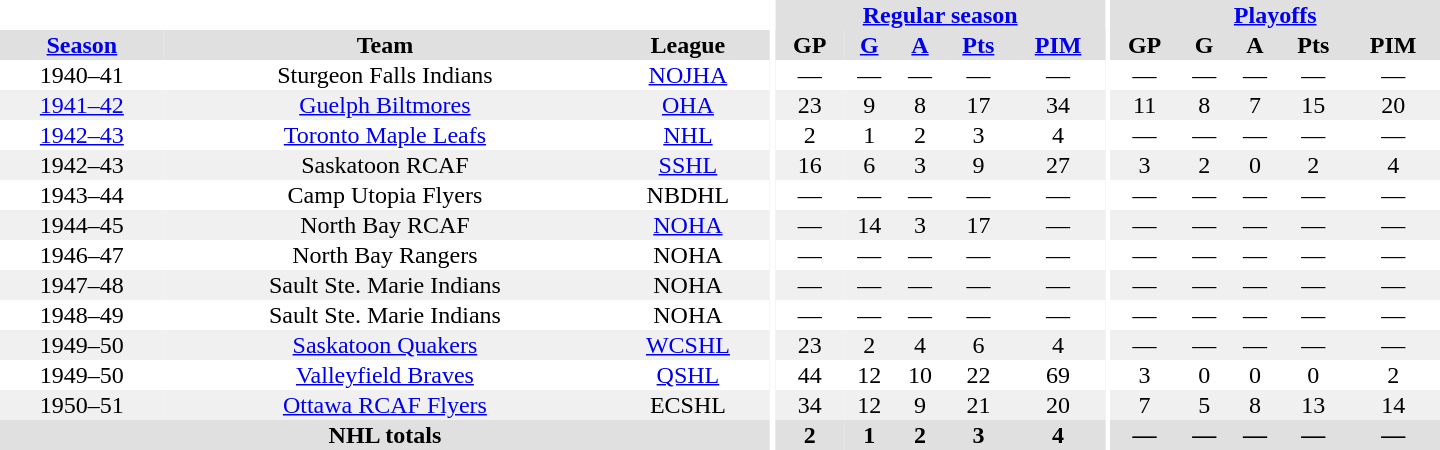<table border="0" cellpadding="1" cellspacing="0" style="text-align:center; width:60em">
<tr bgcolor="#e0e0e0">
<th colspan="3" bgcolor="#ffffff"></th>
<th rowspan="100" bgcolor="#ffffff"></th>
<th colspan="5"><a href='#'>Regular season</a></th>
<th rowspan="100" bgcolor="#ffffff"></th>
<th colspan="5"><a href='#'>Playoffs</a></th>
</tr>
<tr bgcolor="#e0e0e0">
<th><a href='#'>Season</a></th>
<th>Team</th>
<th>League</th>
<th>GP</th>
<th><a href='#'>G</a></th>
<th><a href='#'>A</a></th>
<th><a href='#'>Pts</a></th>
<th><a href='#'>PIM</a></th>
<th>GP</th>
<th>G</th>
<th>A</th>
<th>Pts</th>
<th>PIM</th>
</tr>
<tr>
<td>1940–41</td>
<td>Sturgeon Falls Indians</td>
<td><a href='#'>NOJHA</a></td>
<td>—</td>
<td>—</td>
<td>—</td>
<td>—</td>
<td>—</td>
<td>—</td>
<td>—</td>
<td>—</td>
<td>—</td>
<td>—</td>
</tr>
<tr bgcolor="#f0f0f0">
<td><a href='#'>1941–42</a></td>
<td><a href='#'>Guelph Biltmores</a></td>
<td><a href='#'>OHA</a></td>
<td>23</td>
<td>9</td>
<td>8</td>
<td>17</td>
<td>34</td>
<td>11</td>
<td>8</td>
<td>7</td>
<td>15</td>
<td>20</td>
</tr>
<tr>
<td><a href='#'>1942–43</a></td>
<td><a href='#'>Toronto Maple Leafs</a></td>
<td><a href='#'>NHL</a></td>
<td>2</td>
<td>1</td>
<td>2</td>
<td>3</td>
<td>4</td>
<td>—</td>
<td>—</td>
<td>—</td>
<td>—</td>
<td>—</td>
</tr>
<tr bgcolor="#f0f0f0">
<td>1942–43</td>
<td>Saskatoon RCAF</td>
<td><a href='#'>SSHL</a></td>
<td>16</td>
<td>6</td>
<td>3</td>
<td>9</td>
<td>27</td>
<td>3</td>
<td>2</td>
<td>0</td>
<td>2</td>
<td>4</td>
</tr>
<tr>
<td>1943–44</td>
<td>Camp Utopia Flyers</td>
<td>NBDHL</td>
<td>—</td>
<td>—</td>
<td>—</td>
<td>—</td>
<td>—</td>
<td>—</td>
<td>—</td>
<td>—</td>
<td>—</td>
<td>—</td>
</tr>
<tr bgcolor="#f0f0f0">
<td>1944–45</td>
<td>North Bay RCAF</td>
<td><a href='#'>NOHA</a></td>
<td>—</td>
<td>14</td>
<td>3</td>
<td>17</td>
<td>—</td>
<td>—</td>
<td>—</td>
<td>—</td>
<td>—</td>
<td>—</td>
</tr>
<tr>
<td>1946–47</td>
<td>North Bay Rangers</td>
<td>NOHA</td>
<td>—</td>
<td>—</td>
<td>—</td>
<td>—</td>
<td>—</td>
<td>—</td>
<td>—</td>
<td>—</td>
<td>—</td>
<td>—</td>
</tr>
<tr bgcolor="#f0f0f0">
<td>1947–48</td>
<td>Sault Ste. Marie Indians</td>
<td>NOHA</td>
<td>—</td>
<td>—</td>
<td>—</td>
<td>—</td>
<td>—</td>
<td>—</td>
<td>—</td>
<td>—</td>
<td>—</td>
<td>—</td>
</tr>
<tr>
<td>1948–49</td>
<td>Sault Ste. Marie Indians</td>
<td>NOHA</td>
<td>—</td>
<td>—</td>
<td>—</td>
<td>—</td>
<td>—</td>
<td>—</td>
<td>—</td>
<td>—</td>
<td>—</td>
<td>—</td>
</tr>
<tr bgcolor="#f0f0f0">
<td>1949–50</td>
<td><a href='#'>Saskatoon Quakers</a></td>
<td><a href='#'>WCSHL</a></td>
<td>23</td>
<td>2</td>
<td>4</td>
<td>6</td>
<td>4</td>
<td>—</td>
<td>—</td>
<td>—</td>
<td>—</td>
<td>—</td>
</tr>
<tr>
<td>1949–50</td>
<td><a href='#'>Valleyfield Braves</a></td>
<td><a href='#'>QSHL</a></td>
<td>44</td>
<td>12</td>
<td>10</td>
<td>22</td>
<td>69</td>
<td>3</td>
<td>0</td>
<td>0</td>
<td>0</td>
<td>2</td>
</tr>
<tr bgcolor="#f0f0f0">
<td>1950–51</td>
<td><a href='#'>Ottawa RCAF Flyers</a></td>
<td>ECSHL</td>
<td>34</td>
<td>12</td>
<td>9</td>
<td>21</td>
<td>20</td>
<td>7</td>
<td>5</td>
<td>8</td>
<td>13</td>
<td>14</td>
</tr>
<tr bgcolor="#e0e0e0">
<th colspan="3">NHL totals</th>
<th>2</th>
<th>1</th>
<th>2</th>
<th>3</th>
<th>4</th>
<th>—</th>
<th>—</th>
<th>—</th>
<th>—</th>
<th>—</th>
</tr>
</table>
